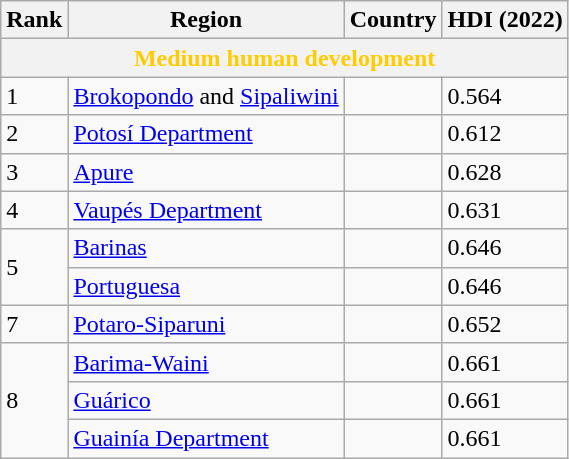<table class="wikitable sortable">
<tr>
<th class="sort">Rank</th>
<th class="sort">Region</th>
<th>Country</th>
<th class="sort">HDI (2022)</th>
</tr>
<tr>
<th colspan="4" style="color:#fc0;">Medium human development</th>
</tr>
<tr>
<td>1</td>
<td style="text-align:left"><a href='#'>Brokopondo</a> and <a href='#'>Sipaliwini</a></td>
<td></td>
<td>0.564</td>
</tr>
<tr>
<td>2</td>
<td style="text-align:left"><a href='#'>Potosí Department</a></td>
<td></td>
<td>0.612</td>
</tr>
<tr>
<td>3</td>
<td><a href='#'>Apure</a></td>
<td></td>
<td>0.628</td>
</tr>
<tr>
<td>4</td>
<td><a href='#'>Vaupés Department</a></td>
<td></td>
<td>0.631</td>
</tr>
<tr>
<td rowspan="2">5</td>
<td><a href='#'>Barinas</a></td>
<td></td>
<td>0.646</td>
</tr>
<tr>
<td><a href='#'>Portuguesa</a></td>
<td></td>
<td>0.646</td>
</tr>
<tr>
<td>7</td>
<td><a href='#'>Potaro-Siparuni</a></td>
<td></td>
<td>0.652</td>
</tr>
<tr>
<td rowspan="3">8</td>
<td><a href='#'>Barima-Waini</a></td>
<td></td>
<td>0.661</td>
</tr>
<tr>
<td><a href='#'>Guárico</a></td>
<td></td>
<td>0.661</td>
</tr>
<tr>
<td><a href='#'>Guainía Department</a></td>
<td></td>
<td>0.661</td>
</tr>
</table>
